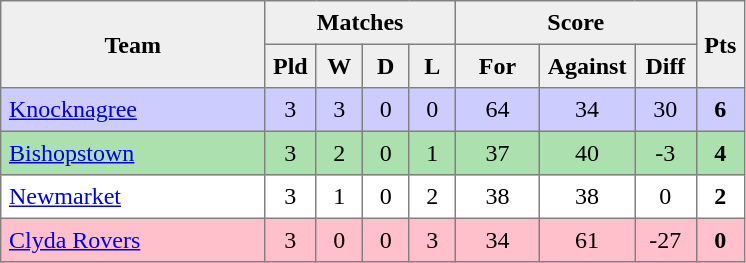<table style=border-collapse:collapse border=1 cellspacing=0 cellpadding=5>
<tr align=center bgcolor=#efefef>
<th rowspan=2 width=165>Team</th>
<th colspan=4>Matches</th>
<th colspan=3>Score</th>
<th rowspan=2width=20>Pts</th>
</tr>
<tr align=center bgcolor=#efefef>
<th width=20>Pld</th>
<th width=20>W</th>
<th width=20>D</th>
<th width=20>L</th>
<th width=45>For</th>
<th width=45>Against</th>
<th width=30>Diff</th>
</tr>
<tr align=center style="background:#ccccff;">
<td style="text-align:left;"><a href='#'>Knocknagree</a></td>
<td>3</td>
<td>3</td>
<td>0</td>
<td>0</td>
<td>64</td>
<td>34</td>
<td>30</td>
<td><strong>6</strong></td>
</tr>
<tr align=center style="background:#ACE1AF;">
<td style="text-align:left;"><a href='#'>Bishopstown</a></td>
<td>3</td>
<td>2</td>
<td>0</td>
<td>1</td>
<td>37</td>
<td>40</td>
<td>-3</td>
<td><strong>4</strong></td>
</tr>
<tr align=center>
<td style="text-align:left;"><a href='#'>Newmarket</a></td>
<td>3</td>
<td>1</td>
<td>0</td>
<td>2</td>
<td>38</td>
<td>38</td>
<td>0</td>
<td><strong>2</strong></td>
</tr>
<tr align=center style="background:#FFC0CB;">
<td style="text-align:left;"><a href='#'>Clyda Rovers</a></td>
<td>3</td>
<td>0</td>
<td>0</td>
<td>3</td>
<td>34</td>
<td>61</td>
<td>-27</td>
<td><strong>0</strong></td>
</tr>
</table>
